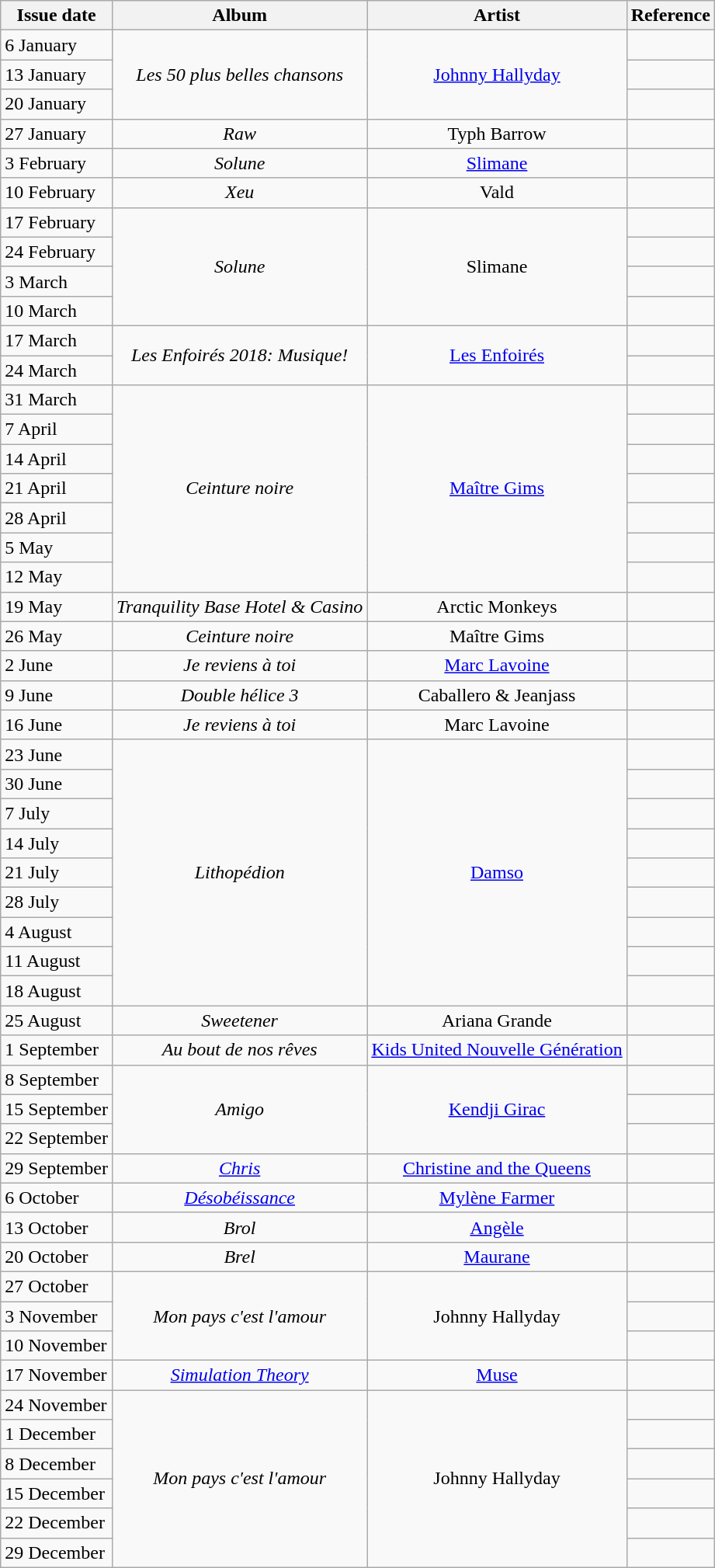<table class="wikitable">
<tr>
<th>Issue date</th>
<th>Album</th>
<th>Artist</th>
<th>Reference</th>
</tr>
<tr>
<td>6 January</td>
<td align="center" rowspan="3"><em>Les 50 plus belles chansons</em></td>
<td align="center" rowspan="3"><a href='#'>Johnny Hallyday</a></td>
<td align="center"></td>
</tr>
<tr>
<td>13 January</td>
<td align="center"></td>
</tr>
<tr>
<td>20 January</td>
<td align="center"></td>
</tr>
<tr>
<td>27 January</td>
<td align="center"><em>Raw</em></td>
<td align="center">Typh Barrow</td>
<td align="center"></td>
</tr>
<tr>
<td>3 February</td>
<td align="center"><em>Solune</em></td>
<td align="center"><a href='#'>Slimane</a></td>
<td align="center"></td>
</tr>
<tr>
<td>10 February</td>
<td align="center"><em>Xeu</em></td>
<td align="center">Vald</td>
<td align="center"></td>
</tr>
<tr>
<td>17 February</td>
<td align="center" rowspan="4"><em>Solune</em></td>
<td align="center" rowspan="4">Slimane</td>
<td align="center"></td>
</tr>
<tr>
<td>24 February</td>
<td align="center"></td>
</tr>
<tr>
<td>3 March</td>
<td align="center"></td>
</tr>
<tr>
<td>10 March</td>
<td align="center"></td>
</tr>
<tr>
<td>17 March</td>
<td align="center" rowspan="2"><em>Les Enfoirés 2018: Musique!</em></td>
<td align="center" rowspan="2"><a href='#'>Les Enfoirés</a></td>
<td align="center"></td>
</tr>
<tr>
<td>24 March</td>
<td align="center"></td>
</tr>
<tr>
<td>31 March</td>
<td align="center" rowspan="7"><em>Ceinture noire</em></td>
<td align="center" rowspan="7"><a href='#'>Maître Gims</a></td>
<td align="center"></td>
</tr>
<tr>
<td>7 April</td>
<td align="center"></td>
</tr>
<tr>
<td>14 April</td>
<td align="center"></td>
</tr>
<tr>
<td>21 April</td>
<td align="center"></td>
</tr>
<tr>
<td>28 April</td>
<td align="center"></td>
</tr>
<tr>
<td>5 May</td>
<td align="center"></td>
</tr>
<tr>
<td>12 May</td>
<td align="center"></td>
</tr>
<tr>
<td>19 May</td>
<td align="center"><em>Tranquility Base Hotel & Casino</em></td>
<td align="center">Arctic Monkeys</td>
<td align="center"></td>
</tr>
<tr>
<td>26 May</td>
<td align="center"><em>Ceinture noire</em></td>
<td align="center">Maître Gims</td>
<td align="center"></td>
</tr>
<tr>
<td>2 June</td>
<td align="center"><em>Je reviens à toi</em></td>
<td align="center"><a href='#'>Marc Lavoine</a></td>
<td align="center"></td>
</tr>
<tr>
<td>9 June</td>
<td align="center"><em>Double hélice 3</em></td>
<td align="center">Caballero & Jeanjass</td>
<td align="center"></td>
</tr>
<tr>
<td>16 June</td>
<td align="center"><em>Je reviens à toi</em></td>
<td align="center">Marc Lavoine</td>
<td align="center"></td>
</tr>
<tr>
<td>23 June</td>
<td align="center" rowspan="9"><em>Lithopédion</em></td>
<td align="center" rowspan="9"><a href='#'>Damso</a></td>
<td align="center"></td>
</tr>
<tr>
<td>30 June</td>
<td align="center"></td>
</tr>
<tr>
<td>7 July</td>
<td align="center"></td>
</tr>
<tr>
<td>14 July</td>
<td align="center"></td>
</tr>
<tr>
<td>21 July</td>
<td align="center"></td>
</tr>
<tr>
<td>28 July</td>
<td align="center"></td>
</tr>
<tr>
<td>4 August</td>
<td align="center"></td>
</tr>
<tr>
<td>11 August</td>
<td align="center"></td>
</tr>
<tr>
<td>18 August</td>
<td align="center"></td>
</tr>
<tr>
<td>25 August</td>
<td align="center"><em>Sweetener</em></td>
<td align="center">Ariana Grande</td>
<td align="center"></td>
</tr>
<tr>
<td>1 September</td>
<td align="center"><em>Au bout de nos rêves</em></td>
<td align="center"><a href='#'>Kids United Nouvelle Génération</a></td>
<td align="center"></td>
</tr>
<tr>
<td>8 September</td>
<td align="center" rowspan="3"><em>Amigo</em></td>
<td align="center" rowspan="3"><a href='#'>Kendji Girac</a></td>
<td align="center"></td>
</tr>
<tr>
<td>15 September</td>
<td align="center"></td>
</tr>
<tr>
<td>22 September</td>
<td align="center"></td>
</tr>
<tr>
<td>29 September</td>
<td align="center"><em><a href='#'>Chris</a></em></td>
<td align="center"><a href='#'>Christine and the Queens</a></td>
<td align="center"></td>
</tr>
<tr>
<td>6 October</td>
<td align="center"><em><a href='#'>Désobéissance</a></em></td>
<td align="center"><a href='#'>Mylène Farmer</a></td>
<td align="center"></td>
</tr>
<tr>
<td>13 October</td>
<td align="center"><em>Brol</em></td>
<td align="center"><a href='#'>Angèle</a></td>
<td align="center"></td>
</tr>
<tr>
<td>20 October</td>
<td align="center"><em>Brel</em></td>
<td align="center"><a href='#'>Maurane</a></td>
<td align="center"></td>
</tr>
<tr>
<td>27 October</td>
<td align="center" rowspan="3"><em>Mon pays c'est l'amour</em></td>
<td align="center" rowspan="3">Johnny Hallyday</td>
<td align="center"></td>
</tr>
<tr>
<td>3 November</td>
<td align="center"></td>
</tr>
<tr>
<td>10 November</td>
<td align="center"></td>
</tr>
<tr>
<td>17 November</td>
<td align="center"><em><a href='#'>Simulation Theory</a></em></td>
<td align="center"><a href='#'>Muse</a></td>
<td align="center"></td>
</tr>
<tr>
<td>24 November</td>
<td align="center" rowspan="6"><em>Mon pays c'est l'amour</em></td>
<td align="center" rowspan="6">Johnny Hallyday</td>
<td align="center"></td>
</tr>
<tr>
<td>1 December</td>
<td align="center"></td>
</tr>
<tr>
<td>8 December</td>
<td align="center"></td>
</tr>
<tr>
<td>15 December</td>
<td align="center"></td>
</tr>
<tr>
<td>22 December</td>
<td align="center"></td>
</tr>
<tr>
<td>29 December</td>
<td align="center"></td>
</tr>
</table>
